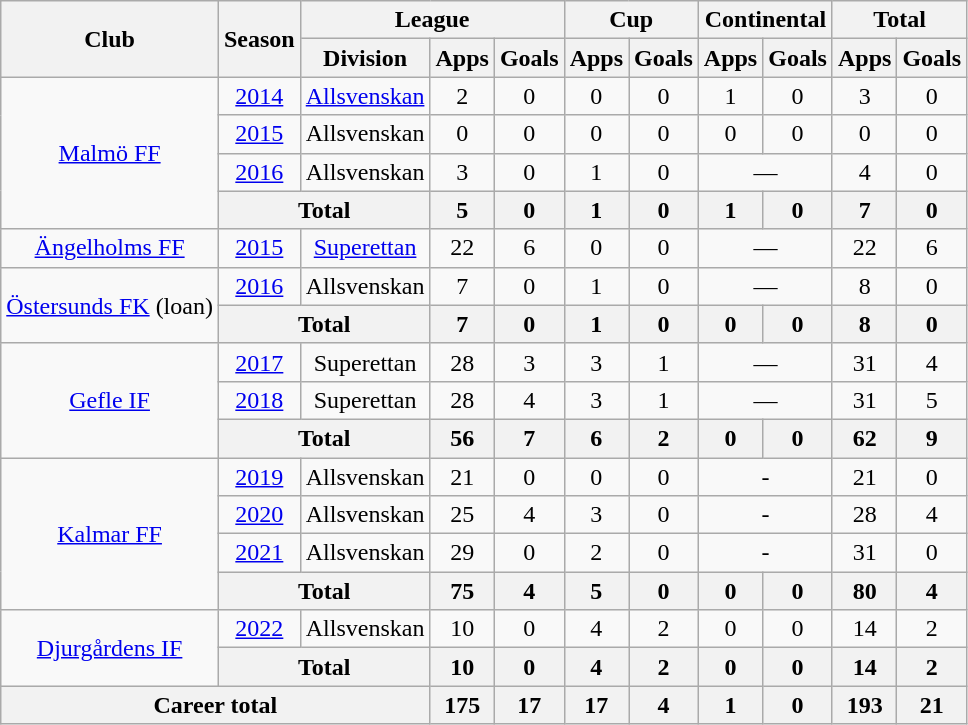<table class="wikitable" style="text-align:center;">
<tr>
<th rowspan="2">Club</th>
<th rowspan="2">Season</th>
<th colspan="3">League</th>
<th colspan="2">Cup</th>
<th colspan="2">Continental</th>
<th colspan="2">Total</th>
</tr>
<tr>
<th>Division</th>
<th>Apps</th>
<th>Goals</th>
<th>Apps</th>
<th>Goals</th>
<th>Apps</th>
<th>Goals</th>
<th>Apps</th>
<th>Goals</th>
</tr>
<tr>
<td rowspan="4"><a href='#'>Malmö FF</a></td>
<td><a href='#'>2014</a></td>
<td><a href='#'>Allsvenskan</a></td>
<td>2</td>
<td>0</td>
<td>0</td>
<td>0</td>
<td>1</td>
<td>0</td>
<td>3</td>
<td>0</td>
</tr>
<tr>
<td><a href='#'>2015</a></td>
<td>Allsvenskan</td>
<td>0</td>
<td>0</td>
<td>0</td>
<td>0</td>
<td>0</td>
<td>0</td>
<td>0</td>
<td>0</td>
</tr>
<tr>
<td><a href='#'>2016</a></td>
<td>Allsvenskan</td>
<td>3</td>
<td>0</td>
<td>1</td>
<td>0</td>
<td colspan="2">—</td>
<td>4</td>
<td>0</td>
</tr>
<tr>
<th colspan="2">Total</th>
<th>5</th>
<th>0</th>
<th>1</th>
<th>0</th>
<th>1</th>
<th>0</th>
<th>7</th>
<th>0</th>
</tr>
<tr>
<td><a href='#'>Ängelholms FF</a></td>
<td><a href='#'>2015</a></td>
<td><a href='#'>Superettan</a></td>
<td>22</td>
<td>6</td>
<td>0</td>
<td>0</td>
<td colspan="2">—</td>
<td>22</td>
<td>6</td>
</tr>
<tr>
<td rowspan="2"><a href='#'>Östersunds FK</a> (loan)</td>
<td><a href='#'>2016</a></td>
<td>Allsvenskan</td>
<td>7</td>
<td>0</td>
<td>1</td>
<td>0</td>
<td colspan="2">—</td>
<td>8</td>
<td>0</td>
</tr>
<tr>
<th colspan="2">Total</th>
<th>7</th>
<th>0</th>
<th>1</th>
<th>0</th>
<th>0</th>
<th>0</th>
<th>8</th>
<th>0</th>
</tr>
<tr>
<td rowspan="3"><a href='#'>Gefle IF</a></td>
<td><a href='#'>2017</a></td>
<td>Superettan</td>
<td>28</td>
<td>3</td>
<td>3</td>
<td>1</td>
<td colspan="2">—</td>
<td>31</td>
<td>4</td>
</tr>
<tr>
<td><a href='#'>2018</a></td>
<td>Superettan</td>
<td>28</td>
<td>4</td>
<td>3</td>
<td>1</td>
<td colspan="2">—</td>
<td>31</td>
<td>5</td>
</tr>
<tr>
<th colspan="2">Total</th>
<th>56</th>
<th>7</th>
<th>6</th>
<th>2</th>
<th>0</th>
<th>0</th>
<th>62</th>
<th>9</th>
</tr>
<tr>
<td rowspan="4"><a href='#'>Kalmar FF</a></td>
<td><a href='#'>2019</a></td>
<td>Allsvenskan</td>
<td>21</td>
<td>0</td>
<td>0</td>
<td>0</td>
<td colspan="2">-</td>
<td>21</td>
<td>0</td>
</tr>
<tr>
<td><a href='#'>2020</a></td>
<td>Allsvenskan</td>
<td>25</td>
<td>4</td>
<td>3</td>
<td>0</td>
<td colspan="2">-</td>
<td>28</td>
<td>4</td>
</tr>
<tr>
<td><a href='#'>2021</a></td>
<td>Allsvenskan</td>
<td>29</td>
<td>0</td>
<td>2</td>
<td>0</td>
<td colspan="2">-</td>
<td>31</td>
<td>0</td>
</tr>
<tr>
<th colspan="2">Total</th>
<th>75</th>
<th>4</th>
<th>5</th>
<th>0</th>
<th>0</th>
<th>0</th>
<th>80</th>
<th>4</th>
</tr>
<tr>
<td rowspan="2"><a href='#'>Djurgårdens IF</a></td>
<td><a href='#'>2022</a></td>
<td>Allsvenskan</td>
<td>10</td>
<td>0</td>
<td>4</td>
<td>2</td>
<td>0</td>
<td>0</td>
<td>14</td>
<td>2</td>
</tr>
<tr>
<th colspan="2">Total</th>
<th>10</th>
<th>0</th>
<th>4</th>
<th>2</th>
<th>0</th>
<th>0</th>
<th>14</th>
<th>2</th>
</tr>
<tr>
<th colspan="3">Career total</th>
<th>175</th>
<th>17</th>
<th>17</th>
<th>4</th>
<th>1</th>
<th>0</th>
<th>193</th>
<th>21</th>
</tr>
</table>
